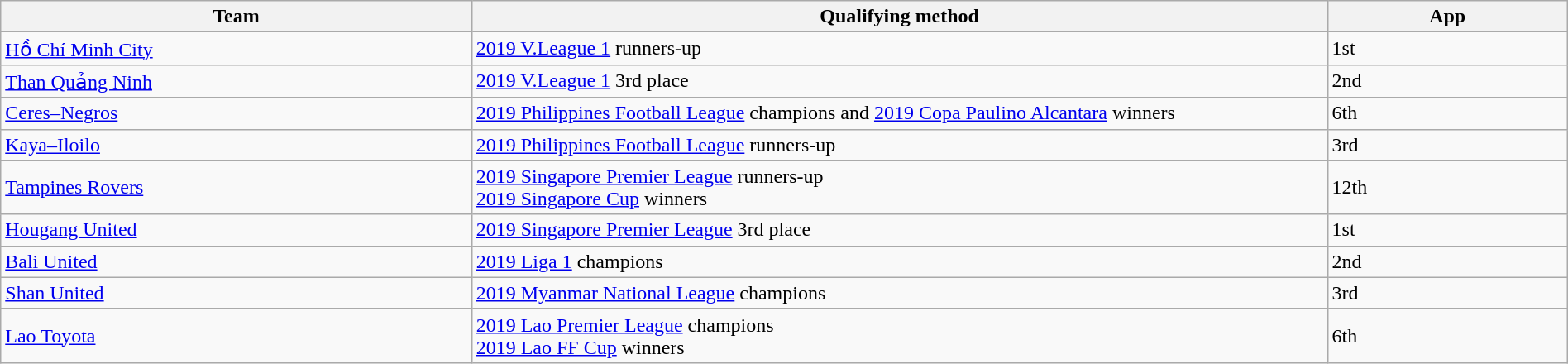<table class="wikitable" style="table-layout:fixed;width:100%;">
<tr>
<th width=30%>Team</th>
<th width=55%>Qualifying method</th>
<th width=15%>App </th>
</tr>
<tr>
<td> <a href='#'>Hồ Chí Minh City</a></td>
<td><a href='#'>2019 V.League 1</a> runners-up</td>
<td>1st</td>
</tr>
<tr>
<td> <a href='#'>Than Quảng Ninh</a></td>
<td><a href='#'>2019 V.League 1</a> 3rd place</td>
<td>2nd </td>
</tr>
<tr>
<td> <a href='#'>Ceres–Negros</a></td>
<td><a href='#'>2019 Philippines Football League</a> champions and <a href='#'>2019 Copa Paulino Alcantara</a> winners</td>
<td>6th </td>
</tr>
<tr>
<td> <a href='#'>Kaya–Iloilo</a></td>
<td><a href='#'>2019 Philippines Football League</a> runners-up</td>
<td>3rd </td>
</tr>
<tr>
<td> <a href='#'>Tampines Rovers</a></td>
<td><a href='#'>2019 Singapore Premier League</a> runners-up<br><a href='#'>2019 Singapore Cup</a> winners</td>
<td>12th </td>
</tr>
<tr>
<td> <a href='#'>Hougang United</a></td>
<td><a href='#'>2019 Singapore Premier League</a> 3rd place</td>
<td>1st</td>
</tr>
<tr>
<td> <a href='#'>Bali United</a></td>
<td><a href='#'>2019 Liga 1</a> champions</td>
<td>2nd </td>
</tr>
<tr>
<td> <a href='#'>Shan United</a></td>
<td><a href='#'>2019 Myanmar National League</a> champions</td>
<td>3rd </td>
</tr>
<tr>
<td> <a href='#'>Lao Toyota</a></td>
<td><a href='#'>2019 Lao Premier League</a> champions<br><a href='#'>2019 Lao FF Cup</a> winners</td>
<td>6th </td>
</tr>
</table>
